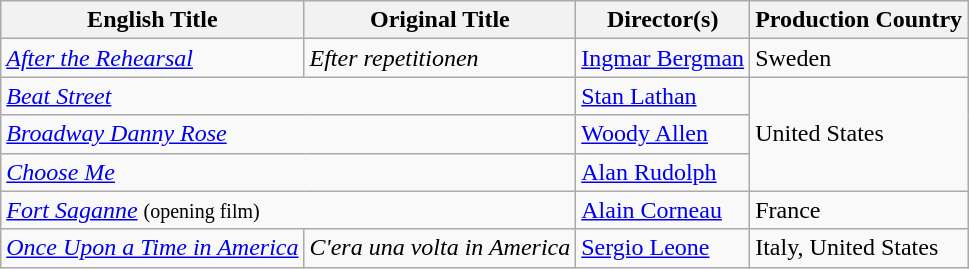<table class="wikitable">
<tr>
<th>English Title</th>
<th>Original Title</th>
<th>Director(s)</th>
<th>Production Country</th>
</tr>
<tr>
<td><em><a href='#'>After the Rehearsal</a></em></td>
<td><em>Efter repetitionen</em></td>
<td><a href='#'>Ingmar Bergman</a></td>
<td>Sweden</td>
</tr>
<tr>
<td colspan="2"><em><a href='#'>Beat Street</a></em></td>
<td><a href='#'>Stan Lathan</a></td>
<td rowspan="3">United States</td>
</tr>
<tr>
<td colspan="2"><em><a href='#'>Broadway Danny Rose</a></em></td>
<td><a href='#'>Woody Allen</a></td>
</tr>
<tr>
<td colspan="2"><em><a href='#'>Choose Me</a></em></td>
<td><a href='#'>Alan Rudolph</a></td>
</tr>
<tr>
<td colspan="2"><em><a href='#'>Fort Saganne</a></em> <small>(opening film)</small></td>
<td><a href='#'>Alain Corneau</a></td>
<td>France</td>
</tr>
<tr>
<td><em><a href='#'>Once Upon a Time in America</a></em></td>
<td><em>C'era una volta in America</em></td>
<td><a href='#'>Sergio Leone</a></td>
<td>Italy, United States</td>
</tr>
</table>
